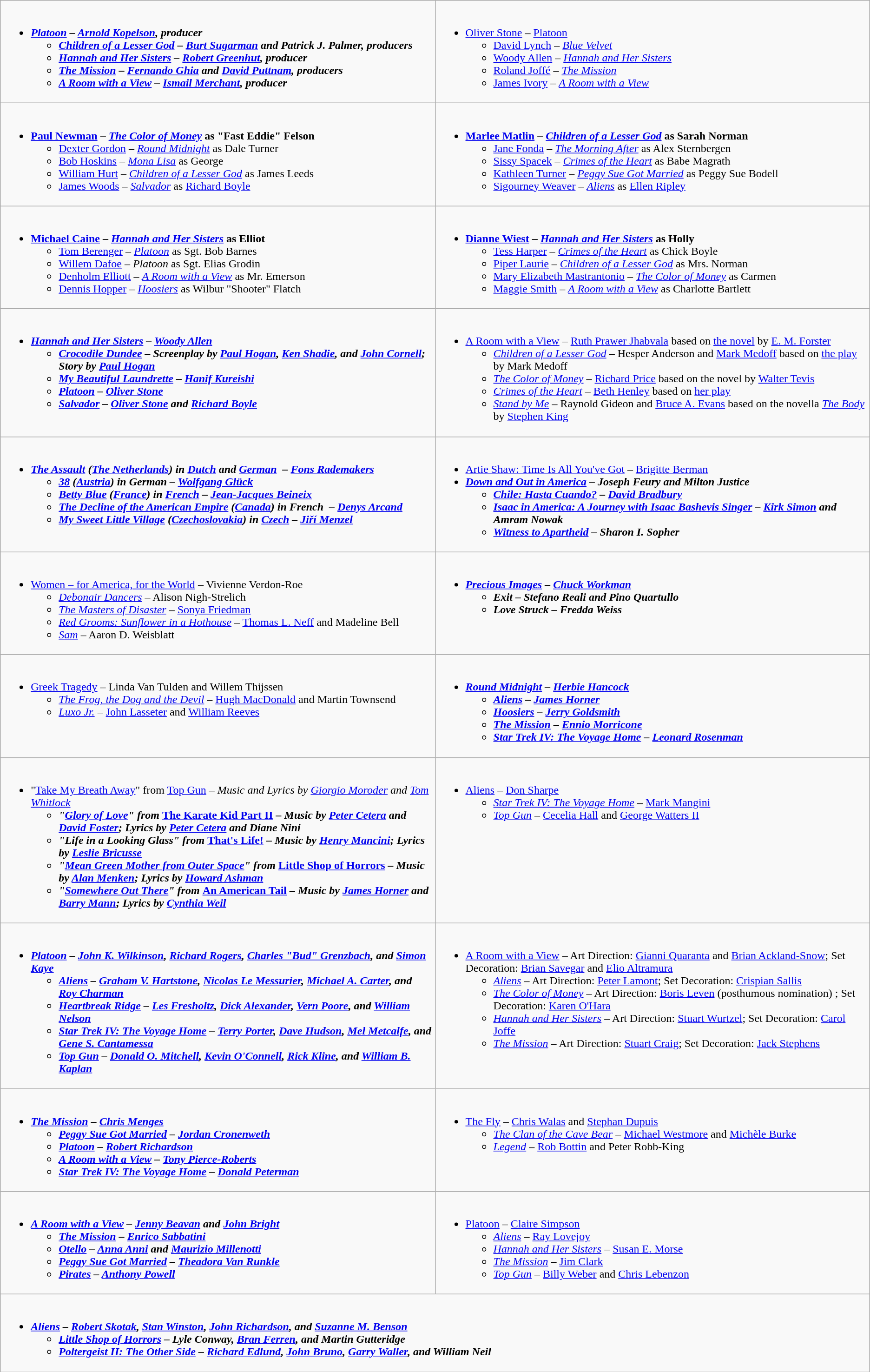<table class=wikitable>
<tr>
<td valign="top" width="50%"><br><ul><li><strong><em><a href='#'>Platoon</a><em> – <a href='#'>Arnold Kopelson</a>, producer<strong><ul><li></em><a href='#'>Children of a Lesser God</a><em> – <a href='#'>Burt Sugarman</a> and Patrick J. Palmer, producers</li><li></em><a href='#'>Hannah and Her Sisters</a><em> – <a href='#'>Robert Greenhut</a>, producer</li><li></em><a href='#'>The Mission</a><em> – <a href='#'>Fernando Ghia</a> and <a href='#'>David Puttnam</a>, producers</li><li></em><a href='#'>A Room with a View</a><em> – <a href='#'>Ismail Merchant</a>, producer</li></ul></li></ul></td>
<td valign="top"><br><ul><li></strong><a href='#'>Oliver Stone</a> – </em><a href='#'>Platoon</a></em></strong><ul><li><a href='#'>David Lynch</a> – <em><a href='#'>Blue Velvet</a></em></li><li><a href='#'>Woody Allen</a> – <em><a href='#'>Hannah and Her Sisters</a></em></li><li><a href='#'>Roland Joffé</a> – <em><a href='#'>The Mission</a></em></li><li><a href='#'>James Ivory</a> – <em><a href='#'>A Room with a View</a></em></li></ul></li></ul></td>
</tr>
<tr>
<td valign="top"><br><ul><li><strong><a href='#'>Paul Newman</a> – <em><a href='#'>The Color of Money</a></em> as "Fast Eddie" Felson</strong><ul><li><a href='#'>Dexter Gordon</a> – <em><a href='#'>Round Midnight</a></em> as Dale Turner</li><li><a href='#'>Bob Hoskins</a> – <em><a href='#'>Mona Lisa</a></em> as George</li><li><a href='#'>William Hurt</a> – <em><a href='#'>Children of a Lesser God</a></em> as James Leeds</li><li><a href='#'>James Woods</a> – <em><a href='#'>Salvador</a></em> as <a href='#'>Richard Boyle</a></li></ul></li></ul></td>
<td valign="top"><br><ul><li><strong><a href='#'>Marlee Matlin</a> – <em><a href='#'>Children of a Lesser God</a></em> as Sarah Norman</strong><ul><li><a href='#'>Jane Fonda</a> – <em><a href='#'>The Morning After</a></em> as Alex Sternbergen</li><li><a href='#'>Sissy Spacek</a> – <em><a href='#'>Crimes of the Heart</a></em> as Babe Magrath</li><li><a href='#'>Kathleen Turner</a> – <em><a href='#'>Peggy Sue Got Married</a></em> as Peggy Sue Bodell</li><li><a href='#'>Sigourney Weaver</a> – <em><a href='#'>Aliens</a></em> as <a href='#'>Ellen Ripley</a></li></ul></li></ul></td>
</tr>
<tr>
<td valign="top"><br><ul><li><strong><a href='#'>Michael Caine</a> – <em><a href='#'>Hannah and Her Sisters</a></em> as Elliot</strong><ul><li><a href='#'>Tom Berenger</a> – <em><a href='#'>Platoon</a></em> as Sgt. Bob Barnes</li><li><a href='#'>Willem Dafoe</a> – <em>Platoon</em> as Sgt. Elias Grodin</li><li><a href='#'>Denholm Elliott</a> – <em><a href='#'>A Room with a View</a></em> as Mr. Emerson</li><li><a href='#'>Dennis Hopper</a> – <em><a href='#'>Hoosiers</a></em> as Wilbur "Shooter" Flatch</li></ul></li></ul></td>
<td valign="top"><br><ul><li><strong><a href='#'>Dianne Wiest</a> – <em><a href='#'>Hannah and Her Sisters</a></em> as Holly</strong><ul><li><a href='#'>Tess Harper</a> – <em><a href='#'>Crimes of the Heart</a></em> as Chick Boyle</li><li><a href='#'>Piper Laurie</a> – <em><a href='#'>Children of a Lesser God</a></em> as Mrs. Norman</li><li><a href='#'>Mary Elizabeth Mastrantonio</a> – <em><a href='#'>The Color of Money</a></em> as Carmen</li><li><a href='#'>Maggie Smith</a> – <em><a href='#'>A Room with a View</a></em> as Charlotte Bartlett</li></ul></li></ul></td>
</tr>
<tr>
<td valign="top"><br><ul><li><strong><em><a href='#'>Hannah and Her Sisters</a><em> – <a href='#'>Woody Allen</a><strong><ul><li></em><a href='#'>Crocodile Dundee</a><em> – Screenplay by <a href='#'>Paul Hogan</a>, <a href='#'>Ken Shadie</a>, and <a href='#'>John Cornell</a>; Story by <a href='#'>Paul Hogan</a></li><li></em><a href='#'>My Beautiful Laundrette</a><em> – <a href='#'>Hanif Kureishi</a></li><li></em><a href='#'>Platoon</a><em> – <a href='#'>Oliver Stone</a></li><li></em><a href='#'>Salvador</a><em> – <a href='#'>Oliver Stone</a> and <a href='#'>Richard Boyle</a></li></ul></li></ul></td>
<td valign="top"><br><ul><li></em></strong><a href='#'>A Room with a View</a></em> – <a href='#'>Ruth Prawer Jhabvala</a> based on <a href='#'>the novel</a> by <a href='#'>E. M. Forster</a></strong><ul><li><em><a href='#'>Children of a Lesser God</a></em> – Hesper Anderson and <a href='#'>Mark Medoff</a> based on <a href='#'>the play</a> by Mark Medoff</li><li><em><a href='#'>The Color of Money</a></em> – <a href='#'>Richard Price</a> based on the novel by <a href='#'>Walter Tevis</a></li><li><em><a href='#'>Crimes of the Heart</a></em> – <a href='#'>Beth Henley</a> based on <a href='#'>her play</a></li><li><em><a href='#'>Stand by Me</a></em> – Raynold Gideon and <a href='#'>Bruce A. Evans</a> based on the novella <em><a href='#'>The Body</a></em> by <a href='#'>Stephen King</a></li></ul></li></ul></td>
</tr>
<tr>
<td valign="top"><br><ul><li><strong><em><a href='#'>The Assault</a><em> (<a href='#'>The Netherlands</a>) in <a href='#'>Dutch</a> and <a href='#'>German</a>  – <a href='#'>Fons Rademakers</a><strong><ul><li></em><a href='#'>38</a><em> (<a href='#'>Austria</a>) in German – <a href='#'>Wolfgang Glück</a></li><li></em><a href='#'>Betty Blue</a><em> (<a href='#'>France</a>) in <a href='#'>French</a> – <a href='#'>Jean-Jacques Beineix</a></li><li></em><a href='#'>The Decline of the American Empire</a><em> (<a href='#'>Canada</a>) in French  – <a href='#'>Denys Arcand</a></li><li></em><a href='#'>My Sweet Little Village</a><em> (<a href='#'>Czechoslovakia</a>) in <a href='#'>Czech</a> – <a href='#'>Jiří Menzel</a></li></ul></li></ul></td>
<td valign="top"><br><ul><li></em></strong><a href='#'>Artie Shaw: Time Is All You've Got</a></em> – <a href='#'>Brigitte Berman</a></strong></li><li><strong><em><a href='#'>Down and Out in America</a><em> – Joseph Feury and Milton Justice<strong><ul><li></em><a href='#'>Chile: Hasta Cuando?</a><em> – <a href='#'>David Bradbury</a></li><li></em><a href='#'>Isaac in America: A Journey with Isaac Bashevis Singer</a><em> – <a href='#'>Kirk Simon</a> and Amram Nowak</li><li></em><a href='#'>Witness to Apartheid</a><em> – Sharon I. Sopher</li></ul></li></ul></td>
</tr>
<tr>
<td valign="top"><br><ul><li></em></strong><a href='#'>Women – for America, for the World</a></em> – Vivienne Verdon-Roe</strong><ul><li><em><a href='#'>Debonair Dancers</a></em> – Alison Nigh-Strelich</li><li><em><a href='#'>The Masters of Disaster</a></em> – <a href='#'>Sonya Friedman</a></li><li><em><a href='#'>Red Grooms: Sunflower in a Hothouse</a></em> – <a href='#'>Thomas L. Neff</a> and Madeline Bell</li><li><em><a href='#'>Sam</a></em> – Aaron D. Weisblatt</li></ul></li></ul></td>
<td valign="top"><br><ul><li><strong><em><a href='#'>Precious Images</a><em> – <a href='#'>Chuck Workman</a><strong><ul><li></em>Exit<em> – Stefano Reali and Pino Quartullo</li><li></em>Love Struck<em> – Fredda Weiss</li></ul></li></ul></td>
</tr>
<tr>
<td valign="top"><br><ul><li></em></strong><a href='#'>Greek Tragedy</a></em> – Linda Van Tulden and Willem Thijssen </strong><ul><li><em><a href='#'>The Frog, the Dog and the Devil</a></em> – <a href='#'>Hugh MacDonald</a> and Martin Townsend</li><li><em><a href='#'>Luxo Jr.</a></em> – <a href='#'>John Lasseter</a> and <a href='#'>William Reeves</a></li></ul></li></ul></td>
<td valign="top"><br><ul><li><strong><em><a href='#'>Round Midnight</a><em> – <a href='#'>Herbie Hancock</a><strong><ul><li></em><a href='#'>Aliens</a><em> – <a href='#'>James Horner</a></li><li></em><a href='#'>Hoosiers</a><em> – <a href='#'>Jerry Goldsmith</a></li><li></em><a href='#'>The Mission</a><em> – <a href='#'>Ennio Morricone</a></li><li></em><a href='#'>Star Trek IV: The Voyage Home</a><em> – <a href='#'>Leonard Rosenman</a></li></ul></li></ul></td>
</tr>
<tr>
<td valign="top"><br><ul><li></strong>"<a href='#'>Take My Breath Away</a>" from </em><a href='#'>Top Gun</a><em> – Music and Lyrics by <a href='#'>Giorgio Moroder</a> and <a href='#'>Tom Whitlock</a><strong><ul><li>"<a href='#'>Glory of Love</a>" from </em><a href='#'>The Karate Kid Part II</a><em> – Music by <a href='#'>Peter Cetera</a> and <a href='#'>David Foster</a>; Lyrics by <a href='#'>Peter Cetera</a> and Diane Nini</li><li>"Life in a Looking Glass" from </em><a href='#'>That's Life!</a><em> – Music by <a href='#'>Henry Mancini</a>; Lyrics by <a href='#'>Leslie Bricusse</a></li><li>"<a href='#'>Mean Green Mother from Outer Space</a>" from </em><a href='#'>Little Shop of Horrors</a><em> – Music by <a href='#'>Alan Menken</a>; Lyrics by <a href='#'>Howard Ashman</a></li><li>"<a href='#'>Somewhere Out There</a>" from </em><a href='#'>An American Tail</a><em> – Music by <a href='#'>James Horner</a> and <a href='#'>Barry Mann</a>; Lyrics by <a href='#'>Cynthia Weil</a></li></ul></li></ul></td>
<td valign="top"><br><ul><li></em></strong><a href='#'>Aliens</a></em> – <a href='#'>Don Sharpe</a></strong><ul><li><em><a href='#'>Star Trek IV: The Voyage Home</a></em> – <a href='#'>Mark Mangini</a></li><li><em><a href='#'>Top Gun</a></em> – <a href='#'>Cecelia Hall</a> and <a href='#'>George Watters II</a></li></ul></li></ul></td>
</tr>
<tr>
<td valign="top"><br><ul><li><strong><em><a href='#'>Platoon</a><em> – <a href='#'>John K. Wilkinson</a>, <a href='#'>Richard Rogers</a>, <a href='#'>Charles "Bud" Grenzbach</a>, and <a href='#'>Simon Kaye</a><strong><ul><li></em><a href='#'>Aliens</a><em> – <a href='#'>Graham V. Hartstone</a>, <a href='#'>Nicolas Le Messurier</a>, <a href='#'>Michael A. Carter</a>, and <a href='#'>Roy Charman</a></li><li></em><a href='#'>Heartbreak Ridge</a><em> – <a href='#'>Les Fresholtz</a>, <a href='#'>Dick Alexander</a>, <a href='#'>Vern Poore</a>, and <a href='#'>William Nelson</a></li><li></em><a href='#'>Star Trek IV: The Voyage Home</a><em> – <a href='#'>Terry Porter</a>, <a href='#'>Dave Hudson</a>, <a href='#'>Mel Metcalfe</a>, and <a href='#'>Gene S. Cantamessa</a></li><li></em><a href='#'>Top Gun</a><em> – <a href='#'>Donald O. Mitchell</a>, <a href='#'>Kevin O'Connell</a>, <a href='#'>Rick Kline</a>, and <a href='#'>William B. Kaplan</a></li></ul></li></ul></td>
<td valign="top"><br><ul><li></em></strong><a href='#'>A Room with a View</a></em> – Art Direction: <a href='#'>Gianni Quaranta</a> and <a href='#'>Brian Ackland-Snow</a>; Set Decoration: <a href='#'>Brian Savegar</a> and <a href='#'>Elio Altramura</a></strong><ul><li><em><a href='#'>Aliens</a></em> – Art Direction: <a href='#'>Peter Lamont</a>; Set Decoration: <a href='#'>Crispian Sallis</a></li><li><em><a href='#'>The Color of Money</a></em> – Art Direction: <a href='#'>Boris Leven</a> (posthumous nomination) ; Set Decoration: <a href='#'>Karen O'Hara</a></li><li><em><a href='#'>Hannah and Her Sisters</a></em> – Art Direction: <a href='#'>Stuart Wurtzel</a>; Set Decoration: <a href='#'>Carol Joffe</a></li><li><em><a href='#'>The Mission</a></em> – Art Direction: <a href='#'>Stuart Craig</a>; Set Decoration: <a href='#'>Jack Stephens</a></li></ul></li></ul></td>
</tr>
<tr>
<td valign="top"><br><ul><li><strong><em><a href='#'>The Mission</a><em> – <a href='#'>Chris Menges</a><strong><ul><li></em><a href='#'>Peggy Sue Got Married</a><em> – <a href='#'>Jordan Cronenweth</a></li><li></em><a href='#'>Platoon</a><em> – <a href='#'>Robert Richardson</a></li><li></em><a href='#'>A Room with a View</a><em> – <a href='#'>Tony Pierce-Roberts</a></li><li></em><a href='#'>Star Trek IV: The Voyage Home</a><em> – <a href='#'>Donald Peterman</a></li></ul></li></ul></td>
<td valign="top"><br><ul><li></em></strong><a href='#'>The Fly</a></em> – <a href='#'>Chris Walas</a> and <a href='#'>Stephan Dupuis</a></strong><ul><li><em><a href='#'>The Clan of the Cave Bear</a></em> – <a href='#'>Michael Westmore</a> and <a href='#'>Michèle Burke</a></li><li><em><a href='#'>Legend</a></em> – <a href='#'>Rob Bottin</a> and Peter Robb-King</li></ul></li></ul></td>
</tr>
<tr>
<td valign="top"><br><ul><li><strong><em><a href='#'>A Room with a View</a><em> – <a href='#'>Jenny Beavan</a> and <a href='#'>John Bright</a><strong><ul><li></em><a href='#'>The Mission</a><em> – <a href='#'>Enrico Sabbatini</a></li><li></em><a href='#'>Otello</a><em> – <a href='#'>Anna Anni</a> and <a href='#'>Maurizio Millenotti</a></li><li></em><a href='#'>Peggy Sue Got Married</a><em> – <a href='#'>Theadora Van Runkle</a></li><li></em><a href='#'>Pirates</a><em> – <a href='#'>Anthony Powell</a></li></ul></li></ul></td>
<td valign="top"><br><ul><li></em></strong><a href='#'>Platoon</a></em> – <a href='#'>Claire Simpson</a></strong><ul><li><em><a href='#'>Aliens</a></em> – <a href='#'>Ray Lovejoy</a></li><li><em><a href='#'>Hannah and Her Sisters</a></em> – <a href='#'>Susan E. Morse</a></li><li><em><a href='#'>The Mission</a></em> – <a href='#'>Jim Clark</a></li><li><em><a href='#'>Top Gun</a></em> – <a href='#'>Billy Weber</a> and <a href='#'>Chris Lebenzon</a></li></ul></li></ul></td>
</tr>
<tr>
<td colspan="2" valign="top"><br><ul><li><strong><em><a href='#'>Aliens</a><em> – <a href='#'>Robert Skotak</a>, <a href='#'>Stan Winston</a>, <a href='#'>John Richardson</a>, and <a href='#'>Suzanne M. Benson</a><strong><ul><li></em><a href='#'>Little Shop of Horrors</a><em> – Lyle Conway, <a href='#'>Bran Ferren</a>, and Martin Gutteridge</li><li></em><a href='#'>Poltergeist II: The Other Side</a><em> – <a href='#'>Richard Edlund</a>, <a href='#'>John Bruno</a>, <a href='#'>Garry Waller</a>, and William Neil</li></ul></li></ul></td>
</tr>
</table>
